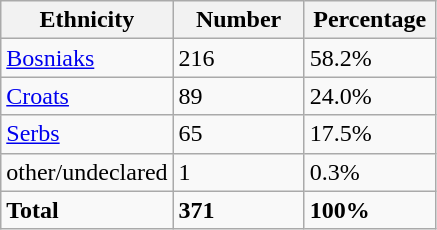<table class="wikitable">
<tr>
<th width="100px">Ethnicity</th>
<th width="80px">Number</th>
<th width="80px">Percentage</th>
</tr>
<tr>
<td><a href='#'>Bosniaks</a></td>
<td>216</td>
<td>58.2%</td>
</tr>
<tr>
<td><a href='#'>Croats</a></td>
<td>89</td>
<td>24.0%</td>
</tr>
<tr>
<td><a href='#'>Serbs</a></td>
<td>65</td>
<td>17.5%</td>
</tr>
<tr>
<td>other/undeclared</td>
<td>1</td>
<td>0.3%</td>
</tr>
<tr>
<td><strong>Total</strong></td>
<td><strong>371</strong></td>
<td><strong>100%</strong></td>
</tr>
</table>
